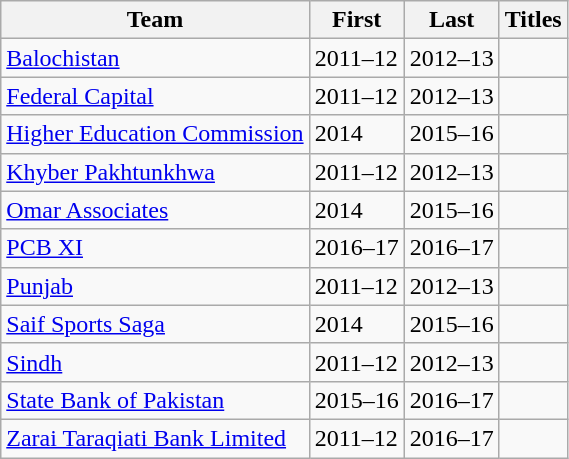<table class="wikitable sortable plainrowheaders" style="text-align:center;">
<tr>
<th scope="col">Team</th>
<th scope="col">First</th>
<th scope="col">Last</th>
<th scope="col">Titles</th>
</tr>
<tr align="left">
<td><a href='#'>Balochistan</a></td>
<td>2011–12</td>
<td>2012–13</td>
<td></td>
</tr>
<tr align="left">
<td><a href='#'>Federal Capital</a></td>
<td>2011–12</td>
<td>2012–13</td>
<td></td>
</tr>
<tr align="left">
<td><a href='#'>Higher Education Commission</a></td>
<td>2014</td>
<td>2015–16</td>
<td></td>
</tr>
<tr align="left">
<td><a href='#'>Khyber Pakhtunkhwa</a></td>
<td>2011–12</td>
<td>2012–13</td>
<td></td>
</tr>
<tr align="left">
<td><a href='#'>Omar Associates</a></td>
<td>2014</td>
<td>2015–16</td>
<td></td>
</tr>
<tr align="left">
<td><a href='#'>PCB XI</a></td>
<td>2016–17</td>
<td>2016–17</td>
<td></td>
</tr>
<tr align="left">
<td><a href='#'>Punjab</a></td>
<td>2011–12</td>
<td>2012–13</td>
<td></td>
</tr>
<tr align="left">
<td><a href='#'>Saif Sports Saga</a></td>
<td>2014</td>
<td>2015–16</td>
<td></td>
</tr>
<tr align="left">
<td><a href='#'>Sindh</a></td>
<td>2011–12</td>
<td>2012–13</td>
<td></td>
</tr>
<tr align="left">
<td><a href='#'>State Bank of Pakistan</a></td>
<td>2015–16</td>
<td>2016–17</td>
<td></td>
</tr>
<tr align="left">
<td><a href='#'>Zarai Taraqiati Bank Limited</a></td>
<td>2011–12</td>
<td>2016–17</td>
<td></td>
</tr>
</table>
